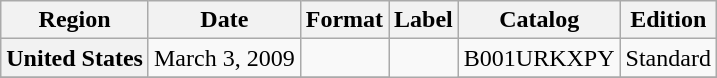<table class="wikitable plainrowheaders">
<tr>
<th scope="col">Region</th>
<th scope="col">Date</th>
<th scope="col">Format</th>
<th scope="col">Label</th>
<th scope="col">Catalog</th>
<th scope="col">Edition</th>
</tr>
<tr>
<th scope="row">United States</th>
<td rowspan=1>March 3, 2009</td>
<td rowspan=1></td>
<td rowspan=2></td>
<td>B001URKXPY</td>
<td>Standard</td>
</tr>
<tr>
</tr>
</table>
